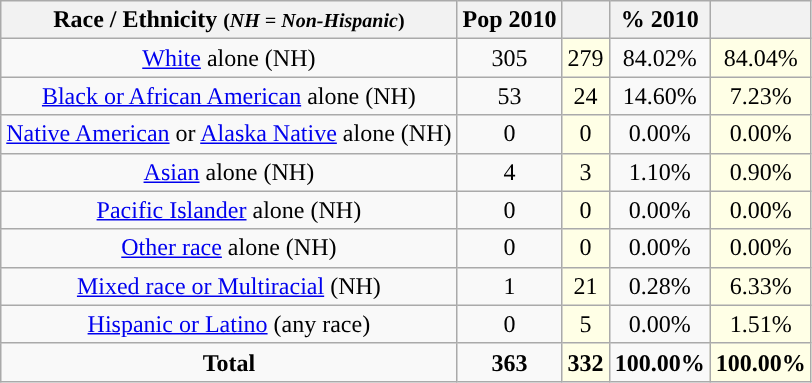<table class="wikitable" style="text-align:center;">
<tr>
<th>Race / Ethnicity <small>(<em>NH = Non-Hispanic</em>)</small></th>
<th>Pop 2010</th>
<th></th>
<th>% 2010</th>
<th></th>
</tr>
<tr>
<td><a href='#'>White</a> alone (NH)</td>
<td>305</td>
<td style='background: #ffffe6;'>279</td>
<td>84.02%</td>
<td style='background: #ffffe6;'>84.04%</td>
</tr>
<tr>
<td><a href='#'>Black or African American</a> alone (NH)</td>
<td>53</td>
<td style='background: #ffffe6;'>24</td>
<td>14.60%</td>
<td style='background: #ffffe6;'>7.23%</td>
</tr>
<tr>
<td><a href='#'>Native American</a> or <a href='#'>Alaska Native</a> alone (NH)</td>
<td>0</td>
<td style='background: #ffffe6;'>0</td>
<td>0.00%</td>
<td style='background: #ffffe6;'>0.00%</td>
</tr>
<tr>
<td><a href='#'>Asian</a> alone (NH)</td>
<td>4</td>
<td style='background: #ffffe6;'>3</td>
<td>1.10%</td>
<td style='background: #ffffe6;'>0.90%</td>
</tr>
<tr>
<td><a href='#'>Pacific Islander</a> alone (NH)</td>
<td>0</td>
<td style='background: #ffffe6;'>0</td>
<td>0.00%</td>
<td style='background: #ffffe6;'>0.00%</td>
</tr>
<tr>
<td><a href='#'>Other race</a> alone (NH)</td>
<td>0</td>
<td style='background: #ffffe6;'>0</td>
<td>0.00%</td>
<td style='background: #ffffe6;'>0.00%</td>
</tr>
<tr>
<td><a href='#'>Mixed race or Multiracial</a> (NH)</td>
<td>1</td>
<td style='background: #ffffe6;'>21</td>
<td>0.28%</td>
<td style='background: #ffffe6;'>6.33%</td>
</tr>
<tr>
<td><a href='#'>Hispanic or Latino</a> (any race)</td>
<td>0</td>
<td style='background: #ffffe6;'>5</td>
<td>0.00%</td>
<td style='background: #ffffe6;'>1.51%</td>
</tr>
<tr>
<td><strong>Total</strong></td>
<td><strong>363</strong></td>
<td style='background: #ffffe6;'><strong>332</strong></td>
<td><strong>100.00%</strong></td>
<td style='background: #ffffe6;'><strong>100.00%</strong></td>
</tr>
</table>
